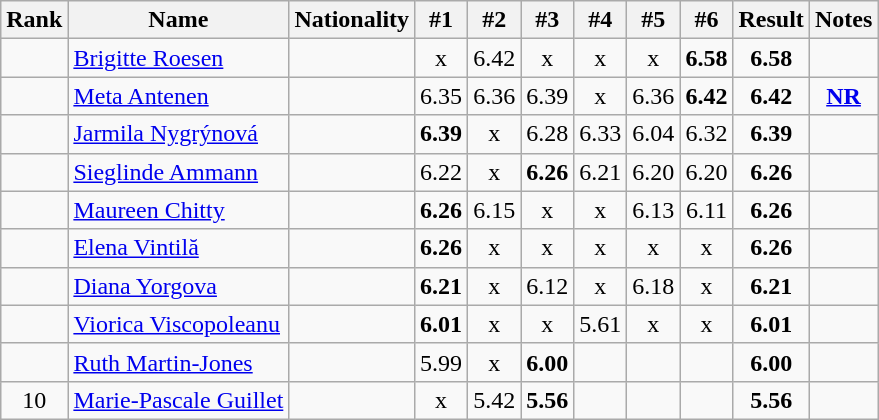<table class="wikitable sortable" style="text-align:center">
<tr>
<th>Rank</th>
<th>Name</th>
<th>Nationality</th>
<th>#1</th>
<th>#2</th>
<th>#3</th>
<th>#4</th>
<th>#5</th>
<th>#6</th>
<th>Result</th>
<th>Notes</th>
</tr>
<tr>
<td></td>
<td align="left"><a href='#'>Brigitte Roesen</a></td>
<td align=left></td>
<td>x</td>
<td>6.42</td>
<td>x</td>
<td>x</td>
<td>x</td>
<td><strong>6.58</strong></td>
<td><strong>6.58</strong></td>
<td></td>
</tr>
<tr>
<td></td>
<td align="left"><a href='#'>Meta Antenen</a></td>
<td align=left></td>
<td>6.35</td>
<td>6.36</td>
<td>6.39</td>
<td>x</td>
<td>6.36</td>
<td><strong>6.42</strong></td>
<td><strong>6.42</strong></td>
<td><strong><a href='#'>NR</a></strong></td>
</tr>
<tr>
<td></td>
<td align="left"><a href='#'>Jarmila Nygrýnová</a></td>
<td align=left></td>
<td><strong>6.39</strong></td>
<td>x</td>
<td>6.28</td>
<td>6.33</td>
<td>6.04</td>
<td>6.32</td>
<td><strong>6.39</strong></td>
<td></td>
</tr>
<tr>
<td></td>
<td align="left"><a href='#'>Sieglinde Ammann</a></td>
<td align=left></td>
<td>6.22</td>
<td>x</td>
<td><strong>6.26</strong></td>
<td>6.21</td>
<td>6.20</td>
<td>6.20</td>
<td><strong>6.26</strong></td>
<td></td>
</tr>
<tr>
<td></td>
<td align="left"><a href='#'>Maureen Chitty</a></td>
<td align=left></td>
<td><strong>6.26</strong></td>
<td>6.15</td>
<td>x</td>
<td>x</td>
<td>6.13</td>
<td>6.11</td>
<td><strong>6.26</strong></td>
<td></td>
</tr>
<tr>
<td></td>
<td align="left"><a href='#'>Elena Vintilă</a></td>
<td align=left></td>
<td><strong>6.26</strong></td>
<td>x</td>
<td>x</td>
<td>x</td>
<td>x</td>
<td>x</td>
<td><strong>6.26</strong></td>
<td></td>
</tr>
<tr>
<td></td>
<td align="left"><a href='#'>Diana Yorgova</a></td>
<td align=left></td>
<td><strong>6.21</strong></td>
<td>x</td>
<td>6.12</td>
<td>x</td>
<td>6.18</td>
<td>x</td>
<td><strong>6.21</strong></td>
<td></td>
</tr>
<tr>
<td></td>
<td align="left"><a href='#'>Viorica Viscopoleanu</a></td>
<td align=left></td>
<td><strong>6.01</strong></td>
<td>x</td>
<td>x</td>
<td>5.61</td>
<td>x</td>
<td>x</td>
<td><strong>6.01</strong></td>
<td></td>
</tr>
<tr>
<td></td>
<td align="left"><a href='#'>Ruth Martin-Jones</a></td>
<td align=left></td>
<td>5.99</td>
<td>x</td>
<td><strong>6.00</strong></td>
<td></td>
<td></td>
<td></td>
<td><strong>6.00</strong></td>
<td></td>
</tr>
<tr>
<td>10</td>
<td align="left"><a href='#'>Marie-Pascale Guillet</a></td>
<td align=left></td>
<td>x</td>
<td>5.42</td>
<td><strong>5.56</strong></td>
<td></td>
<td></td>
<td></td>
<td><strong>5.56</strong></td>
<td></td>
</tr>
</table>
